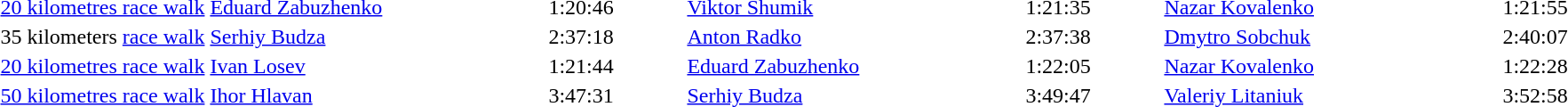<table>
<tr>
<td><a href='#'>20 kilometres race walk</a> </td>
<td width=250><a href='#'>Eduard Zabuzhenko</a></td>
<td width=100>1:20:46 </td>
<td width=250><a href='#'>Viktor Shumik</a></td>
<td width=100>1:21:35</td>
<td width=250><a href='#'>Nazar Kovalenko</a></td>
<td width=100>1:21:55</td>
</tr>
<tr>
<td>35 kilometers <a href='#'>race walk</a> </td>
<td><a href='#'>Serhiy Budza</a></td>
<td>2:37:18 </td>
<td><a href='#'>Anton Radko</a></td>
<td>2:37:38 </td>
<td><a href='#'>Dmytro Sobchuk</a></td>
<td>2:40:07 </td>
</tr>
<tr>
<td><a href='#'>20 kilometres race walk</a></td>
<td><a href='#'>Ivan Losev</a></td>
<td>1:21:44 </td>
<td><a href='#'>Eduard Zabuzhenko</a></td>
<td>1:22:05</td>
<td><a href='#'>Nazar Kovalenko</a></td>
<td>1:22:28</td>
</tr>
<tr>
<td><a href='#'>50 kilometres race walk</a></td>
<td><a href='#'>Ihor Hlavan</a></td>
<td>3:47:31 </td>
<td><a href='#'>Serhiy Budza</a></td>
<td>3:49:47 </td>
<td><a href='#'>Valeriy Litaniuk</a></td>
<td>3:52:58 </td>
</tr>
</table>
